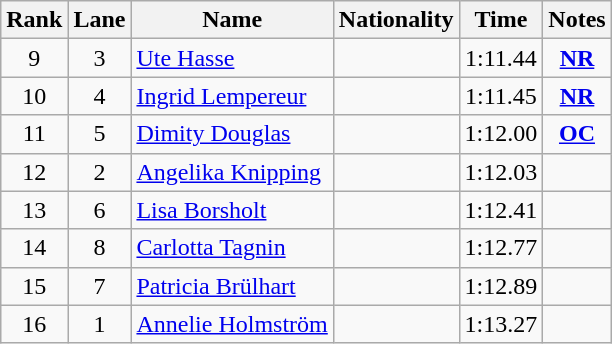<table class="wikitable sortable" style="text-align:center">
<tr>
<th>Rank</th>
<th>Lane</th>
<th>Name</th>
<th>Nationality</th>
<th>Time</th>
<th>Notes</th>
</tr>
<tr>
<td>9</td>
<td>3</td>
<td align=left><a href='#'>Ute Hasse</a></td>
<td align=left></td>
<td>1:11.44</td>
<td><strong><a href='#'>NR</a></strong></td>
</tr>
<tr>
<td>10</td>
<td>4</td>
<td align=left><a href='#'>Ingrid Lempereur</a></td>
<td align=left></td>
<td>1:11.45</td>
<td><strong><a href='#'>NR</a></strong></td>
</tr>
<tr>
<td>11</td>
<td>5</td>
<td align=left><a href='#'>Dimity Douglas</a></td>
<td align=left></td>
<td>1:12.00</td>
<td><strong><a href='#'>OC</a></strong></td>
</tr>
<tr>
<td>12</td>
<td>2</td>
<td align=left><a href='#'>Angelika Knipping</a></td>
<td align=left></td>
<td>1:12.03</td>
<td></td>
</tr>
<tr>
<td>13</td>
<td>6</td>
<td align=left><a href='#'>Lisa Borsholt</a></td>
<td align=left></td>
<td>1:12.41</td>
<td></td>
</tr>
<tr>
<td>14</td>
<td>8</td>
<td align=left><a href='#'>Carlotta Tagnin</a></td>
<td align=left></td>
<td>1:12.77</td>
<td></td>
</tr>
<tr>
<td>15</td>
<td>7</td>
<td align=left><a href='#'>Patricia Brülhart</a></td>
<td align=left></td>
<td>1:12.89</td>
<td></td>
</tr>
<tr>
<td>16</td>
<td>1</td>
<td align=left><a href='#'>Annelie Holmström</a></td>
<td align=left></td>
<td>1:13.27</td>
<td></td>
</tr>
</table>
